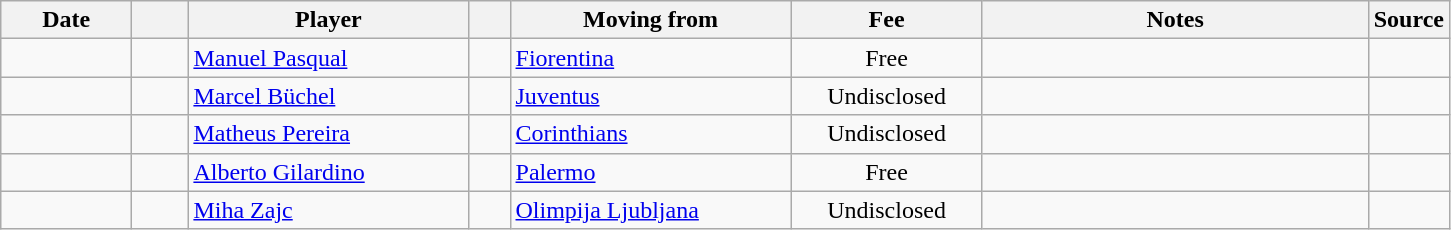<table class="wikitable sortable">
<tr>
<th style="width:80px;">Date</th>
<th style="width:30px;"></th>
<th style="width:180px;">Player</th>
<th style="width:20px;"></th>
<th style="width:180px;">Moving from</th>
<th style="width:120px;" class="unsortable">Fee</th>
<th style="width:250px;" class="unsortable">Notes</th>
<th style="width:20px;">Source</th>
</tr>
<tr>
<td></td>
<td align=center></td>
<td> <a href='#'>Manuel Pasqual</a></td>
<td align=center></td>
<td> <a href='#'>Fiorentina</a></td>
<td align=center>Free</td>
<td align=center></td>
<td></td>
</tr>
<tr>
<td></td>
<td align=center></td>
<td> <a href='#'>Marcel Büchel</a></td>
<td align=center></td>
<td> <a href='#'>Juventus</a></td>
<td align=center>Undisclosed</td>
<td align=center></td>
<td></td>
</tr>
<tr>
<td></td>
<td align=center></td>
<td> <a href='#'>Matheus Pereira</a></td>
<td align=center></td>
<td> <a href='#'>Corinthians</a></td>
<td align=center>Undisclosed</td>
<td align=center></td>
<td></td>
</tr>
<tr>
<td></td>
<td align=center></td>
<td> <a href='#'>Alberto Gilardino</a></td>
<td align=center></td>
<td> <a href='#'>Palermo</a></td>
<td align=center>Free</td>
<td align=center></td>
<td></td>
</tr>
<tr>
<td></td>
<td align=center></td>
<td> <a href='#'>Miha Zajc</a></td>
<td align=center></td>
<td> <a href='#'>Olimpija Ljubljana</a></td>
<td align=center>Undisclosed</td>
<td align=center></td>
<td></td>
</tr>
</table>
